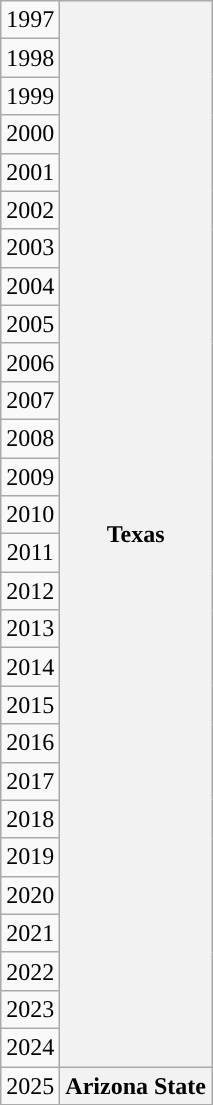<table class="wikitable" style="text-align: center;">
<tr>
<td>1997</td>
<th rowspan="28">Texas</th>
</tr>
<tr>
<td>1998</td>
</tr>
<tr>
<td>1999</td>
</tr>
<tr>
<td>2000</td>
</tr>
<tr>
<td>2001</td>
</tr>
<tr>
<td>2002</td>
</tr>
<tr>
<td>2003</td>
</tr>
<tr>
<td>2004</td>
</tr>
<tr>
<td>2005</td>
</tr>
<tr>
<td>2006</td>
</tr>
<tr>
<td>2007</td>
</tr>
<tr>
<td>2008</td>
</tr>
<tr>
<td>2009</td>
</tr>
<tr>
<td>2010</td>
</tr>
<tr>
<td>2011</td>
</tr>
<tr>
<td>2012</td>
</tr>
<tr>
<td>2013</td>
</tr>
<tr>
<td>2014</td>
</tr>
<tr>
<td>2015</td>
</tr>
<tr>
<td>2016</td>
</tr>
<tr>
<td>2017</td>
</tr>
<tr>
<td>2018</td>
</tr>
<tr>
<td>2019</td>
</tr>
<tr>
<td>2020</td>
</tr>
<tr>
<td>2021</td>
</tr>
<tr>
<td>2022</td>
</tr>
<tr>
<td>2023</td>
</tr>
<tr>
<td>2024</td>
</tr>
<tr>
<td>2025</td>
<th ">Arizona State</th>
</tr>
</table>
